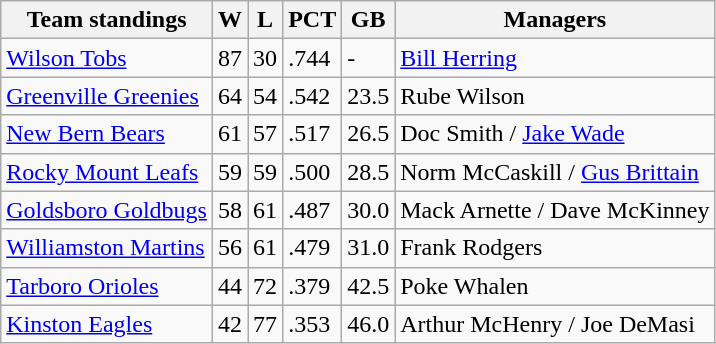<table class="wikitable">
<tr>
<th>Team standings</th>
<th>W</th>
<th>L</th>
<th>PCT</th>
<th>GB</th>
<th>Managers</th>
</tr>
<tr>
<td><a href='#'>Wilson Tobs</a></td>
<td>87</td>
<td>30</td>
<td>.744</td>
<td>-</td>
<td><a href='#'>Bill Herring</a></td>
</tr>
<tr>
<td><a href='#'>Greenville Greenies</a></td>
<td>64</td>
<td>54</td>
<td>.542</td>
<td>23.5</td>
<td>Rube Wilson</td>
</tr>
<tr>
<td><a href='#'>New Bern Bears</a></td>
<td>61</td>
<td>57</td>
<td>.517</td>
<td>26.5</td>
<td>Doc Smith / <a href='#'>Jake Wade</a></td>
</tr>
<tr>
<td><a href='#'>Rocky Mount Leafs</a></td>
<td>59</td>
<td>59</td>
<td>.500</td>
<td>28.5</td>
<td>Norm McCaskill / <a href='#'>Gus Brittain</a></td>
</tr>
<tr>
<td><a href='#'>Goldsboro Goldbugs</a></td>
<td>58</td>
<td>61</td>
<td>.487</td>
<td>30.0</td>
<td>Mack Arnette / Dave McKinney</td>
</tr>
<tr>
<td><a href='#'>Williamston Martins</a></td>
<td>56</td>
<td>61</td>
<td>.479</td>
<td>31.0</td>
<td>Frank Rodgers</td>
</tr>
<tr>
<td><a href='#'>Tarboro Orioles</a></td>
<td>44</td>
<td>72</td>
<td>.379</td>
<td>42.5</td>
<td>Poke Whalen</td>
</tr>
<tr>
<td><a href='#'>Kinston Eagles</a></td>
<td>42</td>
<td>77</td>
<td>.353</td>
<td>46.0</td>
<td>Arthur McHenry / Joe DeMasi</td>
</tr>
</table>
